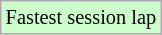<table class="wikitable sortable" style="font-size: 85%;">
<tr style="background:#ccffcc;">
<td>Fastest session lap</td>
</tr>
</table>
